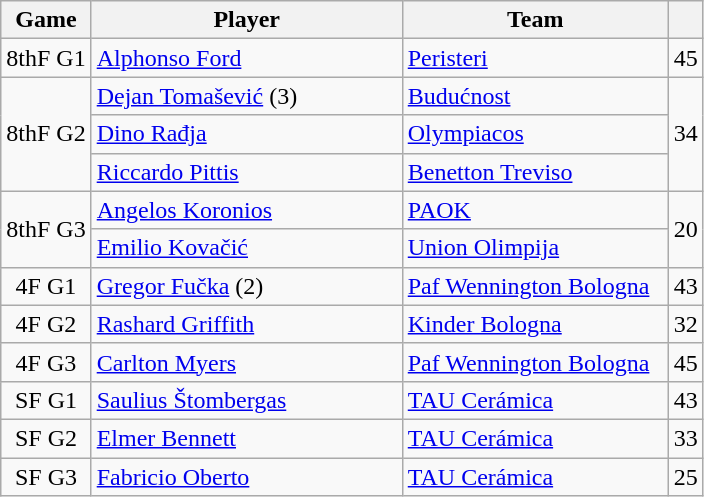<table class="wikitable sortable" style="text-align: center;">
<tr>
<th>Game</th>
<th style="width:200px;">Player</th>
<th style="width:170px;">Team</th>
<th></th>
</tr>
<tr>
<td>8thF G1</td>
<td align="left"> <a href='#'>Alphonso Ford</a></td>
<td align="left"> <a href='#'>Peristeri</a></td>
<td>45</td>
</tr>
<tr>
<td rowspan=3>8thF G2</td>
<td align="left"> <a href='#'>Dejan Tomašević</a> (3)</td>
<td align="left"> <a href='#'>Budućnost</a></td>
<td rowspan=3>34</td>
</tr>
<tr>
<td align="left"> <a href='#'>Dino Rađja</a></td>
<td align="left"> <a href='#'>Olympiacos</a></td>
</tr>
<tr>
<td align="left"> <a href='#'>Riccardo Pittis</a></td>
<td align="left"> <a href='#'>Benetton Treviso</a></td>
</tr>
<tr>
<td rowspan=2>8thF G3</td>
<td align="left"> <a href='#'>Angelos Koronios</a></td>
<td align="left"> <a href='#'>PAOK</a></td>
<td rowspan=2>20</td>
</tr>
<tr>
<td align="left"> <a href='#'>Emilio Kovačić</a></td>
<td align="left"> <a href='#'>Union Olimpija</a></td>
</tr>
<tr>
<td>4F G1</td>
<td align="left"> <a href='#'>Gregor Fučka</a> (2)</td>
<td align="left"> <a href='#'>Paf Wennington Bologna</a></td>
<td>43</td>
</tr>
<tr>
<td>4F G2</td>
<td align="left"> <a href='#'>Rashard Griffith</a></td>
<td align="left"> <a href='#'>Kinder Bologna</a></td>
<td>32</td>
</tr>
<tr>
<td>4F G3</td>
<td align="left"> <a href='#'>Carlton Myers</a></td>
<td align="left"> <a href='#'>Paf Wennington Bologna</a></td>
<td>45</td>
</tr>
<tr>
<td>SF G1</td>
<td align="left"> <a href='#'>Saulius Štombergas</a></td>
<td align="left"> <a href='#'>TAU Cerámica</a></td>
<td>43</td>
</tr>
<tr>
<td>SF G2</td>
<td align="left"> <a href='#'>Elmer Bennett</a></td>
<td align="left"> <a href='#'>TAU Cerámica</a></td>
<td>33</td>
</tr>
<tr>
<td>SF G3</td>
<td align="left"> <a href='#'>Fabricio Oberto</a></td>
<td align="left"> <a href='#'>TAU Cerámica</a></td>
<td>25</td>
</tr>
</table>
